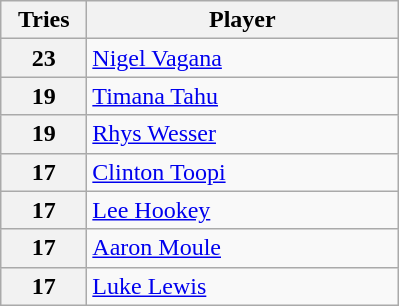<table class="wikitable" style="text-align:left;">
<tr>
<th width=50>Tries</th>
<th width=200>Player</th>
</tr>
<tr>
<th>23</th>
<td> <a href='#'>Nigel Vagana</a></td>
</tr>
<tr>
<th>19</th>
<td> <a href='#'>Timana Tahu</a></td>
</tr>
<tr>
<th>19</th>
<td> <a href='#'>Rhys Wesser</a></td>
</tr>
<tr>
<th>17</th>
<td> <a href='#'>Clinton Toopi</a></td>
</tr>
<tr>
<th>17</th>
<td> <a href='#'>Lee Hookey</a></td>
</tr>
<tr>
<th>17</th>
<td> <a href='#'>Aaron Moule</a></td>
</tr>
<tr>
<th>17</th>
<td> <a href='#'>Luke Lewis</a></td>
</tr>
</table>
